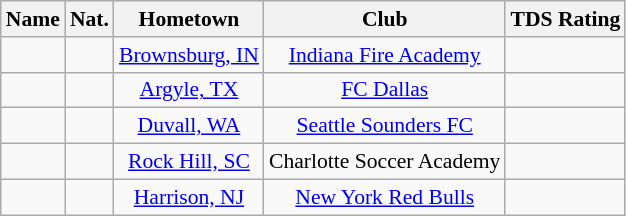<table class="wikitable" style="font-size:90%; text-align: center;" border="1">
<tr>
<th>Name</th>
<th>Nat.</th>
<th>Hometown</th>
<th>Club</th>
<th>TDS Rating</th>
</tr>
<tr>
<td></td>
<td></td>
<td><a href='#'>Brownsburg, IN</a></td>
<td><a href='#'>Indiana Fire Academy</a></td>
<td></td>
</tr>
<tr>
<td></td>
<td></td>
<td><a href='#'>Argyle, TX</a></td>
<td><a href='#'>FC Dallas</a></td>
<td></td>
</tr>
<tr>
<td></td>
<td></td>
<td><a href='#'>Duvall, WA</a></td>
<td><a href='#'>Seattle Sounders FC</a></td>
<td></td>
</tr>
<tr>
<td></td>
<td></td>
<td><a href='#'>Rock Hill, SC</a></td>
<td>Charlotte Soccer Academy</td>
<td></td>
</tr>
<tr>
<td></td>
<td></td>
<td><a href='#'>Harrison, NJ</a></td>
<td><a href='#'>New York Red Bulls</a></td>
<td></td>
</tr>
</table>
